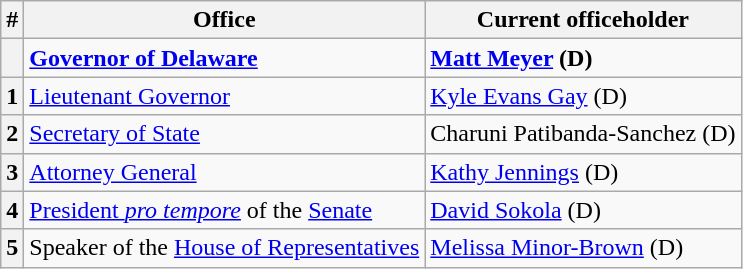<table class=wikitable>
<tr>
<th>#</th>
<th>Office</th>
<th>Current officeholder</th>
</tr>
<tr>
<th></th>
<td><strong><a href='#'>Governor of Delaware</a></strong></td>
<td><strong><a href='#'>Matt Meyer</a> (D)</strong></td>
</tr>
<tr>
<th>1</th>
<td><a href='#'>Lieutenant Governor</a></td>
<td><a href='#'>Kyle Evans Gay</a> (D)</td>
</tr>
<tr>
<th>2</th>
<td><a href='#'>Secretary of State</a></td>
<td>Charuni Patibanda-Sanchez (D)</td>
</tr>
<tr>
<th>3</th>
<td><a href='#'>Attorney General</a></td>
<td><a href='#'>Kathy Jennings</a> (D)</td>
</tr>
<tr>
<th>4</th>
<td><a href='#'>President <em>pro tempore</em></a> of the <a href='#'>Senate</a></td>
<td><a href='#'>David Sokola</a> (D)</td>
</tr>
<tr>
<th>5</th>
<td>Speaker of the <a href='#'>House of Representatives</a></td>
<td><a href='#'>Melissa Minor-Brown</a> (D)</td>
</tr>
</table>
